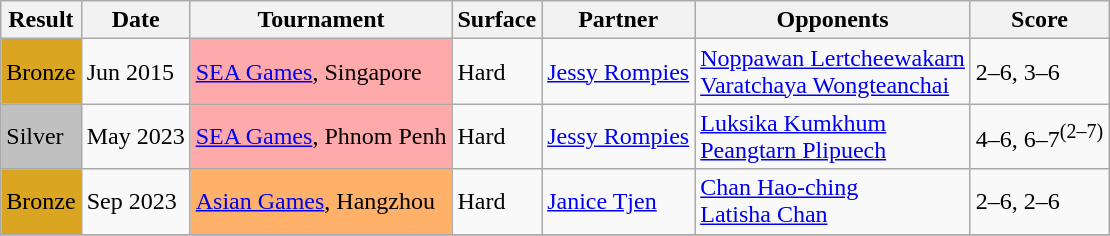<table class="sortable wikitable">
<tr>
<th>Result</th>
<th>Date</th>
<th>Tournament</th>
<th>Surface</th>
<th>Partner</th>
<th>Opponents</th>
<th class="unsortable">Score</th>
</tr>
<tr>
<td style="background:#DAA520">Bronze</td>
<td>Jun 2015</td>
<td style="background:#FFAAAA"><a href='#'>SEA Games</a>, Singapore</td>
<td>Hard</td>
<td> <a href='#'>Jessy Rompies</a></td>
<td> <a href='#'>Noppawan Lertcheewakarn</a> <br>  <a href='#'>Varatchaya Wongteanchai</a></td>
<td>2–6, 3–6</td>
</tr>
<tr>
<td style="background:silver;">Silver</td>
<td>May 2023</td>
<td style="background:#FFAAAA"><a href='#'>SEA Games</a>, Phnom Penh</td>
<td>Hard</td>
<td> <a href='#'>Jessy Rompies</a></td>
<td> <a href='#'>Luksika Kumkhum</a> <br>  <a href='#'>Peangtarn Plipuech</a></td>
<td>4–6, 6–7<sup>(2–7)</sup></td>
</tr>
<tr>
<td style="background:#DAA520">Bronze</td>
<td>Sep 2023</td>
<td style="background:#FFB069"><a href='#'>Asian Games</a>, Hangzhou</td>
<td>Hard</td>
<td> <a href='#'>Janice Tjen</a></td>
<td> <a href='#'>Chan Hao-ching</a> <br>  <a href='#'>Latisha Chan</a></td>
<td>2–6, 2–6</td>
</tr>
<tr>
</tr>
</table>
